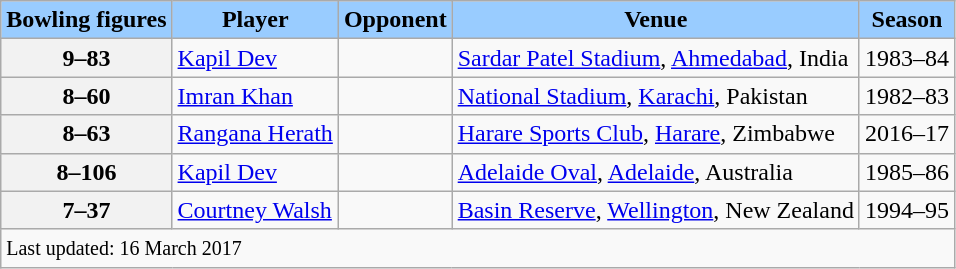<table class="wikitable">
<tr style="background:#9cf;">
<td style="text-align:center;"><strong>Bowling figures</strong></td>
<td style="text-align:center;"><strong>Player</strong></td>
<td style="text-align:center;"><strong>Opponent</strong></td>
<td style="text-align:center;"><strong>Venue</strong></td>
<td style="text-align:center;"><strong>Season</strong></td>
</tr>
<tr>
<th>9–83</th>
<td> <a href='#'>Kapil Dev</a></td>
<td></td>
<td><a href='#'>Sardar Patel Stadium</a>, <a href='#'>Ahmedabad</a>, India</td>
<td>1983–84</td>
</tr>
<tr>
<th>8–60</th>
<td> <a href='#'>Imran Khan</a></td>
<td></td>
<td><a href='#'>National Stadium</a>, <a href='#'>Karachi</a>, Pakistan</td>
<td>1982–83</td>
</tr>
<tr>
<th>8–63</th>
<td> <a href='#'>Rangana Herath</a></td>
<td></td>
<td><a href='#'>Harare Sports Club</a>, <a href='#'>Harare</a>, Zimbabwe</td>
<td>2016–17</td>
</tr>
<tr>
<th>8–106</th>
<td> <a href='#'>Kapil Dev</a></td>
<td></td>
<td><a href='#'>Adelaide Oval</a>, <a href='#'>Adelaide</a>, Australia</td>
<td>1985–86</td>
</tr>
<tr>
<th>7–37</th>
<td> <a href='#'>Courtney Walsh</a></td>
<td></td>
<td><a href='#'>Basin Reserve</a>, <a href='#'>Wellington</a>, New Zealand</td>
<td>1994–95</td>
</tr>
<tr>
<td colspan="5"><small>Last updated: 16 March 2017</small></td>
</tr>
</table>
